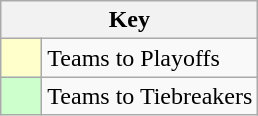<table class="wikitable" style="text-align: center;">
<tr>
<th colspan=2>Key</th>
</tr>
<tr>
<td style="background:#ffffcc; width:20px;"></td>
<td align=left>Teams to Playoffs</td>
</tr>
<tr>
<td style="background:#ccffcc; width:20px;"></td>
<td align=left>Teams to Tiebreakers</td>
</tr>
</table>
